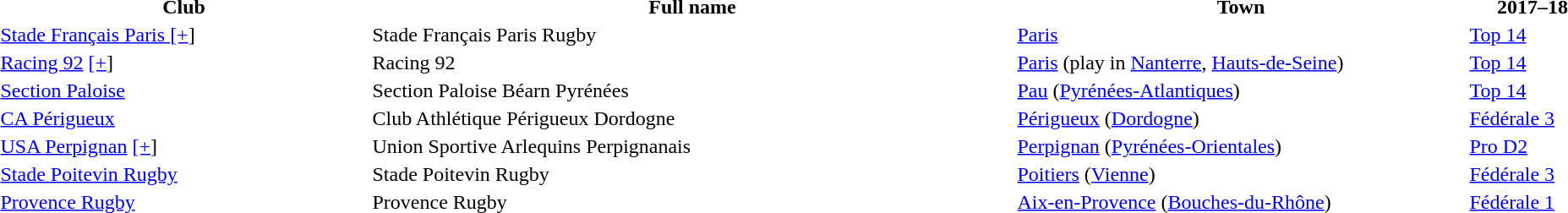<table style="width:100%;">
<tr>
<th style="width:23%;">Club</th>
<th style="width:40%;">Full name</th>
<th style="width:28%;">Town</th>
<th style="width:8%;">2017–18</th>
</tr>
<tr>
<td><a href='#'>Stade Français Paris </a> <a href='#'>[+</a>]</td>
<td>Stade Français Paris Rugby</td>
<td><a href='#'>Paris</a></td>
<td><a href='#'>Top 14</a></td>
</tr>
<tr>
<td><a href='#'>Racing 92</a> <a href='#'>[+</a>]</td>
<td>Racing 92</td>
<td><a href='#'>Paris</a> (play in <a href='#'>Nanterre</a>, <a href='#'>Hauts-de-Seine</a>)</td>
<td><a href='#'>Top 14</a></td>
</tr>
<tr>
<td><a href='#'>Section Paloise</a></td>
<td>Section Paloise Béarn Pyrénées</td>
<td><a href='#'>Pau</a> (<a href='#'>Pyrénées-Atlantiques</a>)</td>
<td><a href='#'>Top 14</a></td>
</tr>
<tr>
<td><a href='#'>CA Périgueux</a></td>
<td>Club Athlétique Périgueux Dordogne</td>
<td><a href='#'>Périgueux</a> (<a href='#'>Dordogne</a>)</td>
<td><a href='#'>Fédérale 3</a></td>
</tr>
<tr>
<td><a href='#'>USA Perpignan</a> <a href='#'>[+</a>]</td>
<td>Union Sportive Arlequins Perpignanais</td>
<td><a href='#'>Perpignan</a> (<a href='#'>Pyrénées-Orientales</a>)</td>
<td><a href='#'>Pro D2</a></td>
</tr>
<tr>
<td><a href='#'>Stade Poitevin Rugby</a></td>
<td>Stade Poitevin Rugby</td>
<td><a href='#'>Poitiers</a> (<a href='#'>Vienne</a>)</td>
<td><a href='#'>Fédérale 3</a></td>
</tr>
<tr>
<td><a href='#'>Provence Rugby</a></td>
<td>Provence Rugby</td>
<td><a href='#'>Aix-en-Provence</a> (<a href='#'>Bouches-du-Rhône</a>)</td>
<td><a href='#'>Fédérale 1</a></td>
</tr>
</table>
